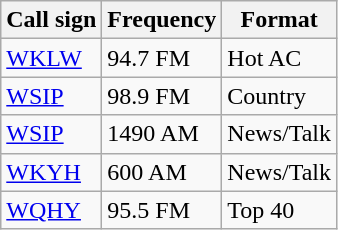<table class="wikitable">
<tr>
<th>Call sign</th>
<th>Frequency</th>
<th>Format</th>
</tr>
<tr>
<td><a href='#'>WKLW</a></td>
<td>94.7 FM</td>
<td>Hot AC</td>
</tr>
<tr>
<td><a href='#'>WSIP</a></td>
<td>98.9 FM</td>
<td>Country</td>
</tr>
<tr>
<td><a href='#'>WSIP</a></td>
<td>1490 AM</td>
<td>News/Talk</td>
</tr>
<tr>
<td><a href='#'>WKYH</a></td>
<td>600 AM</td>
<td>News/Talk</td>
</tr>
<tr>
<td><a href='#'>WQHY</a></td>
<td>95.5 FM</td>
<td>Top 40</td>
</tr>
</table>
